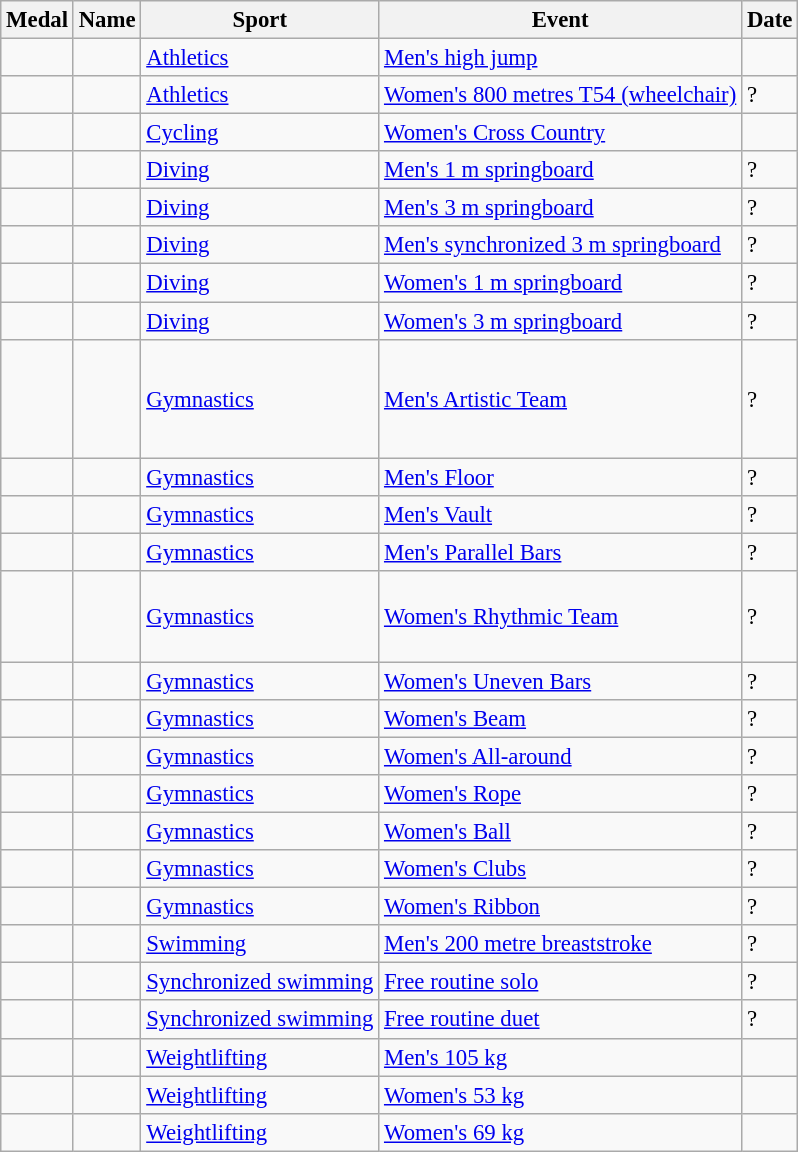<table class="wikitable sortable" style="font-size: 95%;">
<tr>
<th>Medal</th>
<th>Name</th>
<th>Sport</th>
<th>Event</th>
<th>Date</th>
</tr>
<tr>
<td></td>
<td></td>
<td><a href='#'>Athletics</a></td>
<td><a href='#'>Men's high jump</a></td>
<td></td>
</tr>
<tr>
<td></td>
<td></td>
<td><a href='#'>Athletics</a></td>
<td><a href='#'>Women's 800 metres T54 (wheelchair)</a></td>
<td>?</td>
</tr>
<tr>
<td></td>
<td></td>
<td><a href='#'>Cycling</a></td>
<td><a href='#'>Women's Cross Country</a></td>
<td></td>
</tr>
<tr>
<td></td>
<td></td>
<td><a href='#'>Diving</a></td>
<td><a href='#'>Men's 1 m springboard</a></td>
<td>?</td>
</tr>
<tr>
<td></td>
<td></td>
<td><a href='#'>Diving</a></td>
<td><a href='#'>Men's 3 m springboard</a></td>
<td>?</td>
</tr>
<tr>
<td></td>
<td> <br> </td>
<td><a href='#'>Diving</a></td>
<td><a href='#'>Men's synchronized 3 m springboard</a></td>
<td>?</td>
</tr>
<tr>
<td></td>
<td></td>
<td><a href='#'>Diving</a></td>
<td><a href='#'>Women's 1 m springboard</a></td>
<td>?</td>
</tr>
<tr>
<td></td>
<td></td>
<td><a href='#'>Diving</a></td>
<td><a href='#'>Women's 3 m springboard</a></td>
<td>?</td>
</tr>
<tr>
<td></td>
<td> <br>  <br>  <br>  <br> </td>
<td><a href='#'>Gymnastics</a></td>
<td><a href='#'>Men's Artistic Team</a></td>
<td>?</td>
</tr>
<tr>
<td></td>
<td></td>
<td><a href='#'>Gymnastics</a></td>
<td><a href='#'>Men's Floor</a></td>
<td>?</td>
</tr>
<tr>
<td></td>
<td></td>
<td><a href='#'>Gymnastics</a></td>
<td><a href='#'>Men's Vault</a></td>
<td>?</td>
</tr>
<tr>
<td></td>
<td></td>
<td><a href='#'>Gymnastics</a></td>
<td><a href='#'>Men's Parallel Bars</a></td>
<td>?</td>
</tr>
<tr>
<td></td>
<td> <br>  <br>  <br></td>
<td><a href='#'>Gymnastics</a></td>
<td><a href='#'>Women's Rhythmic Team</a></td>
<td>?</td>
</tr>
<tr>
<td></td>
<td></td>
<td><a href='#'>Gymnastics</a></td>
<td><a href='#'>Women's Uneven Bars</a></td>
<td>?</td>
</tr>
<tr>
<td></td>
<td></td>
<td><a href='#'>Gymnastics</a></td>
<td><a href='#'>Women's Beam</a></td>
<td>?</td>
</tr>
<tr>
<td></td>
<td></td>
<td><a href='#'>Gymnastics</a></td>
<td><a href='#'>Women's All-around</a></td>
<td>?</td>
</tr>
<tr>
<td></td>
<td></td>
<td><a href='#'>Gymnastics</a></td>
<td><a href='#'>Women's Rope</a></td>
<td>?</td>
</tr>
<tr>
<td></td>
<td></td>
<td><a href='#'>Gymnastics</a></td>
<td><a href='#'>Women's Ball</a></td>
<td>?</td>
</tr>
<tr>
<td></td>
<td></td>
<td><a href='#'>Gymnastics</a></td>
<td><a href='#'>Women's Clubs</a></td>
<td>?</td>
</tr>
<tr>
<td></td>
<td></td>
<td><a href='#'>Gymnastics</a></td>
<td><a href='#'>Women's Ribbon</a></td>
<td>?</td>
</tr>
<tr>
<td></td>
<td></td>
<td><a href='#'>Swimming</a></td>
<td><a href='#'>Men's 200 metre breaststroke</a></td>
<td>?</td>
</tr>
<tr>
<td></td>
<td></td>
<td><a href='#'>Synchronized swimming</a></td>
<td><a href='#'>Free routine solo</a></td>
<td>?</td>
</tr>
<tr>
<td></td>
<td> <br> </td>
<td><a href='#'>Synchronized swimming</a></td>
<td><a href='#'>Free routine duet</a></td>
<td>?</td>
</tr>
<tr>
<td></td>
<td></td>
<td><a href='#'>Weightlifting</a></td>
<td><a href='#'>Men's 105 kg</a></td>
<td></td>
</tr>
<tr>
<td></td>
<td></td>
<td><a href='#'>Weightlifting</a></td>
<td><a href='#'>Women's 53 kg</a></td>
<td></td>
</tr>
<tr>
<td></td>
<td></td>
<td><a href='#'>Weightlifting</a></td>
<td><a href='#'>Women's 69 kg</a></td>
<td></td>
</tr>
</table>
